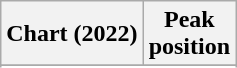<table class="wikitable sortable plainrowheaders" style="text-align:center">
<tr>
<th scope="col">Chart (2022)</th>
<th scope="col">Peak<br>position</th>
</tr>
<tr>
</tr>
<tr>
</tr>
<tr>
</tr>
</table>
